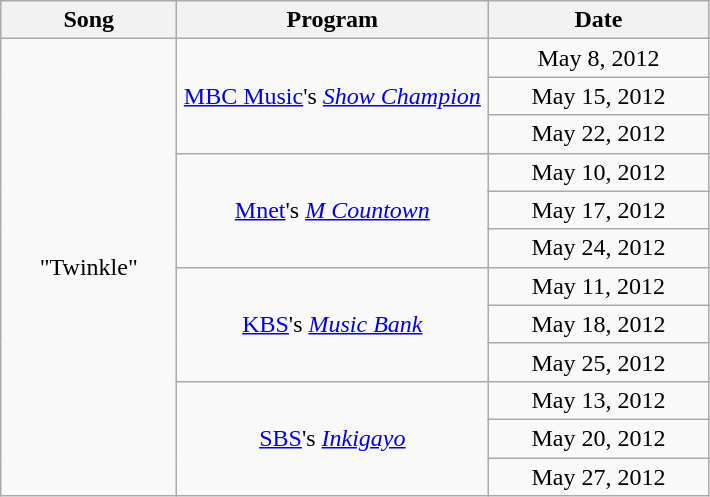<table class="wikitable" style="text-align:center">
<tr>
<th width="110">Song</th>
<th width="200">Program</th>
<th width="140">Date</th>
</tr>
<tr>
<td rowspan="12">"Twinkle"</td>
<td rowspan="3"><a href='#'>MBC Music</a>'s <em><a href='#'>Show Champion</a></em></td>
<td>May 8, 2012</td>
</tr>
<tr>
<td>May 15, 2012</td>
</tr>
<tr>
<td>May 22, 2012</td>
</tr>
<tr>
<td rowspan="3"><a href='#'>Mnet</a>'s <a href='#'><em>M Countown</em></a></td>
<td>May 10, 2012</td>
</tr>
<tr>
<td>May 17, 2012</td>
</tr>
<tr>
<td>May 24, 2012</td>
</tr>
<tr>
<td rowspan="3"><a href='#'>KBS</a>'s <a href='#'><em>Music Bank</em></a></td>
<td>May 11, 2012</td>
</tr>
<tr>
<td>May 18, 2012</td>
</tr>
<tr>
<td>May 25, 2012</td>
</tr>
<tr>
<td rowspan="3"><a href='#'>SBS</a>'s <em><a href='#'>Inkigayo</a></em></td>
<td>May 13, 2012</td>
</tr>
<tr>
<td>May 20, 2012</td>
</tr>
<tr>
<td>May 27, 2012</td>
</tr>
</table>
